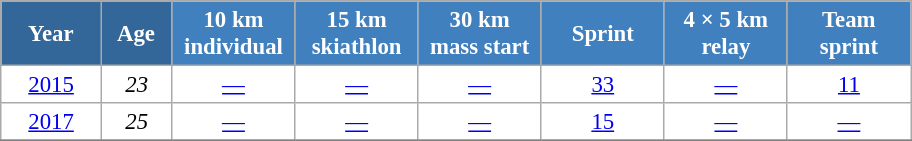<table class="wikitable" style="font-size:95%; text-align:center; border:grey solid 1px; border-collapse:collapse; background:#ffffff;">
<tr>
<th style="background-color:#369; color:white; width:60px;"> Year </th>
<th style="background-color:#369; color:white; width:40px;"> Age </th>
<th style="background-color:#4180be; color:white; width:75px;"> 10 km <br> individual </th>
<th style="background-color:#4180be; color:white; width:75px;"> 15 km <br> skiathlon </th>
<th style="background-color:#4180be; color:white; width:75px;"> 30 km <br> mass start </th>
<th style="background-color:#4180be; color:white; width:75px;"> Sprint </th>
<th style="background-color:#4180be; color:white; width:75px;"> 4 × 5 km <br> relay </th>
<th style="background-color:#4180be; color:white; width:75px;"> Team <br> sprint </th>
</tr>
<tr>
<td><a href='#'>2015</a></td>
<td><em>23</em></td>
<td><a href='#'>—</a></td>
<td><a href='#'>—</a></td>
<td><a href='#'>—</a></td>
<td><a href='#'>33</a></td>
<td><a href='#'>—</a></td>
<td><a href='#'>11</a></td>
</tr>
<tr>
<td><a href='#'>2017</a></td>
<td><em>25</em></td>
<td><a href='#'>—</a></td>
<td><a href='#'>—</a></td>
<td><a href='#'>—</a></td>
<td><a href='#'>15</a></td>
<td><a href='#'>—</a></td>
<td><a href='#'>—</a></td>
</tr>
<tr>
</tr>
</table>
